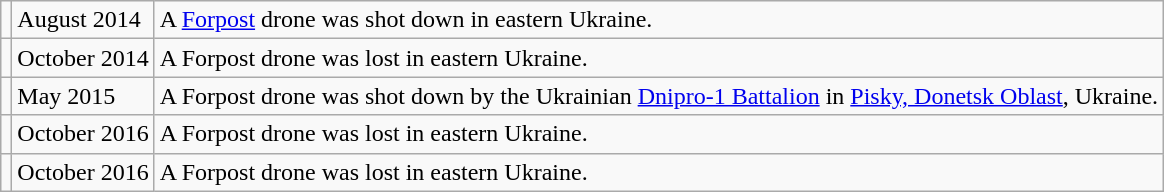<table class="wikitable">
<tr>
<td></td>
<td>August 2014</td>
<td>A <a href='#'>Forpost</a> drone was shot down in eastern Ukraine.</td>
</tr>
<tr>
<td></td>
<td>October 2014</td>
<td>A Forpost drone was lost in eastern Ukraine.</td>
</tr>
<tr>
<td></td>
<td>May 2015</td>
<td>A Forpost drone was shot down by the Ukrainian <a href='#'>Dnipro-1 Battalion</a> in <a href='#'>Pisky, Donetsk Oblast</a>, Ukraine.</td>
</tr>
<tr>
<td></td>
<td>October 2016</td>
<td>A Forpost drone was lost in eastern Ukraine.</td>
</tr>
<tr>
<td></td>
<td>October 2016</td>
<td>A Forpost drone was lost in eastern Ukraine.</td>
</tr>
</table>
